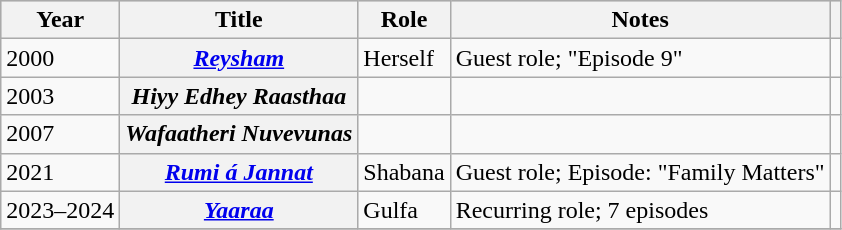<table class="wikitable sortable plainrowheaders">
<tr style="background:#ccc; text-align:center;">
<th scope="col">Year</th>
<th scope="col">Title</th>
<th scope="col">Role</th>
<th scope="col">Notes</th>
<th scope="col" class="unsortable"></th>
</tr>
<tr>
<td>2000</td>
<th scope="row"><em><a href='#'>Reysham</a></em></th>
<td>Herself</td>
<td>Guest role; "Episode 9"</td>
<td style="text-align: center;"></td>
</tr>
<tr>
<td>2003</td>
<th scope="row"><em>Hiyy Edhey Raasthaa</em></th>
<td></td>
<td></td>
<td></td>
</tr>
<tr>
<td>2007</td>
<th scope="row"><em>Wafaatheri Nuvevunas</em></th>
<td></td>
<td></td>
<td></td>
</tr>
<tr>
<td>2021</td>
<th scope="row"><em><a href='#'>Rumi á Jannat</a></em></th>
<td>Shabana</td>
<td>Guest role; Episode: "Family Matters"</td>
<td style="text-align: center;"></td>
</tr>
<tr>
<td>2023–2024</td>
<th scope="row"><em><a href='#'>Yaaraa</a></em></th>
<td>Gulfa</td>
<td>Recurring role; 7 episodes</td>
<td style="text-align: center;"></td>
</tr>
<tr>
</tr>
</table>
